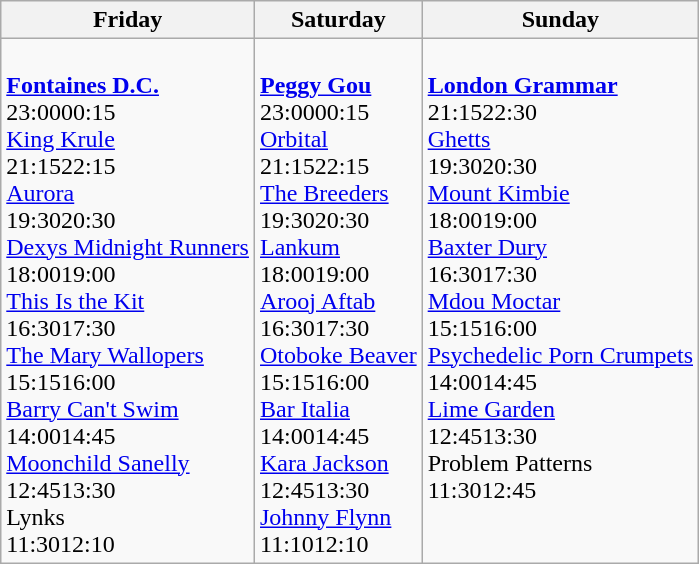<table class="wikitable">
<tr>
<th>Friday</th>
<th>Saturday</th>
<th>Sunday</th>
</tr>
<tr valign="top">
<td><br><strong><a href='#'>Fontaines D.C.</a></strong><br>23:0000:15<br>
<a href='#'>King Krule</a><br>21:1522:15<br>
<a href='#'>Aurora</a><br>19:3020:30<br>
<a href='#'>Dexys Midnight Runners</a><br>18:0019:00<br>
<a href='#'>This Is the Kit</a><br>16:3017:30<br>
<a href='#'>The Mary Wallopers</a><br>15:1516:00<br>
<a href='#'>Barry Can't Swim</a><br>14:0014:45<br>
<a href='#'>Moonchild Sanelly</a><br>12:4513:30<br>
Lynks<br>11:3012:10</td>
<td><br><strong><a href='#'>Peggy Gou</a></strong><br>23:0000:15<br>
<a href='#'>Orbital</a><br>21:1522:15<br>
<a href='#'>The Breeders</a><br>19:3020:30<br>
<a href='#'>Lankum</a><br>18:0019:00<br>
<a href='#'>Arooj Aftab</a><br>16:3017:30<br>
<a href='#'>Otoboke Beaver</a><br>15:1516:00<br>
<a href='#'>Bar Italia</a><br>14:0014:45<br>
<a href='#'>Kara Jackson</a><br>12:4513:30<br>
<a href='#'>Johnny Flynn</a><br>11:1012:10</td>
<td><br><strong><a href='#'>London Grammar</a></strong><br>21:1522:30<br>
<a href='#'>Ghetts</a><br>19:3020:30<br>
<a href='#'>Mount Kimbie</a><br>18:0019:00<br>
<a href='#'>Baxter Dury</a><br>16:3017:30<br>
<a href='#'>Mdou Moctar</a><br>15:1516:00<br>
<a href='#'>Psychedelic Porn Crumpets</a><br>14:0014:45<br>
<a href='#'>Lime Garden</a><br>12:4513:30<br>
Problem Patterns<br>11:3012:45</td>
</tr>
</table>
